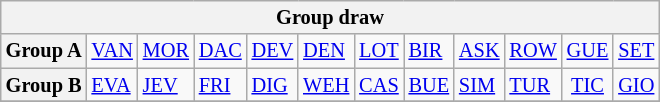<table class="wikitable" style="text-align:center; font-size:85%">
<tr>
<th colspan="12">Group draw</th>
</tr>
<tr>
<th>Group A</th>
<td align="left"> <a href='#'>VAN</a></td>
<td align="left"> <a href='#'>MOR</a></td>
<td align="left"> <a href='#'>DAC</a></td>
<td align="left"> <a href='#'>DEV</a></td>
<td align="left"> <a href='#'>DEN</a></td>
<td align="left"> <a href='#'>LOT</a></td>
<td align="left"> <a href='#'>BIR</a></td>
<td align="left"> <a href='#'>ASK</a></td>
<td align="left"> <a href='#'>ROW</a></td>
<td align="left"> <a href='#'>GUE</a></td>
<td align="left"> <a href='#'>SET</a></td>
</tr>
<tr>
<th>Group B</th>
<td align="left"> <a href='#'>EVA</a></td>
<td align="left"> <a href='#'>JEV</a></td>
<td align="left"> <a href='#'>FRI</a></td>
<td align="left"> <a href='#'>DIG</a></td>
<td align="left"> <a href='#'>WEH</a></td>
<td align="left"> <a href='#'>CAS</a></td>
<td align="left"> <a href='#'>BUE</a></td>
<td align="left"> <a href='#'>SIM</a></td>
<td align="left"> <a href='#'>TUR</a></td>
<td aling="left"> <a href='#'>TIC</a></td>
<td aling="left"> <a href='#'>GIO</a></td>
</tr>
<tr>
</tr>
</table>
